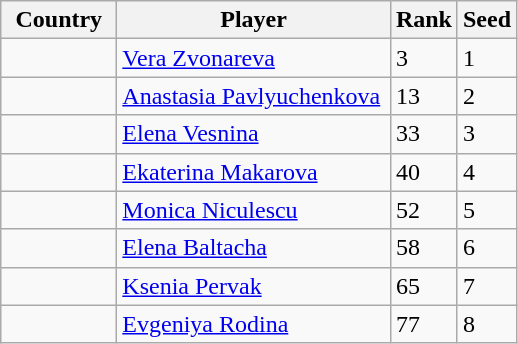<table class="wikitable">
<tr>
<th width="70">Country</th>
<th width="175">Player</th>
<th>Rank</th>
<th>Seed</th>
</tr>
<tr>
<td></td>
<td><a href='#'>Vera Zvonareva</a></td>
<td>3</td>
<td>1</td>
</tr>
<tr>
<td></td>
<td><a href='#'>Anastasia Pavlyuchenkova</a></td>
<td>13</td>
<td>2</td>
</tr>
<tr>
<td></td>
<td><a href='#'>Elena Vesnina</a></td>
<td>33</td>
<td>3</td>
</tr>
<tr>
<td></td>
<td><a href='#'>Ekaterina Makarova</a></td>
<td>40</td>
<td>4</td>
</tr>
<tr>
<td></td>
<td><a href='#'>Monica Niculescu</a></td>
<td>52</td>
<td>5</td>
</tr>
<tr>
<td></td>
<td><a href='#'>Elena Baltacha</a></td>
<td>58</td>
<td>6</td>
</tr>
<tr>
<td></td>
<td><a href='#'>Ksenia Pervak</a></td>
<td>65</td>
<td>7</td>
</tr>
<tr>
<td></td>
<td><a href='#'>Evgeniya Rodina</a></td>
<td>77</td>
<td>8</td>
</tr>
</table>
